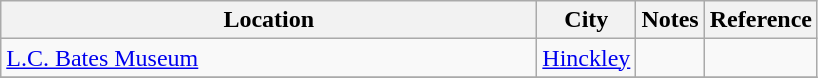<table class="wikitable">
<tr>
<th Width="350">Location</th>
<th>City</th>
<th>Notes</th>
<th>Reference</th>
</tr>
<tr>
<td><a href='#'>L.C. Bates Museum</a></td>
<td><a href='#'>Hinckley</a></td>
<td></td>
<td></td>
</tr>
<tr>
</tr>
</table>
